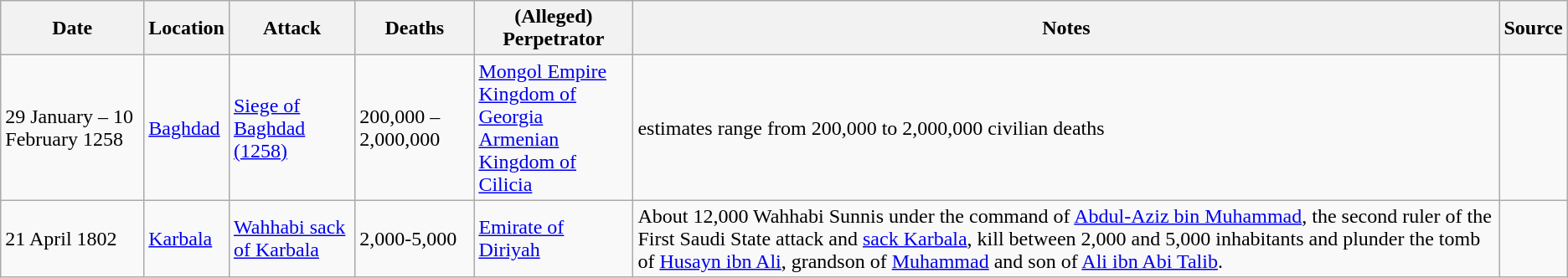<table class="sortable wikitable">
<tr>
<th>Date</th>
<th>Location</th>
<th>Attack</th>
<th>Deaths</th>
<th>(Alleged) Perpetrator</th>
<th>Notes</th>
<th>Source</th>
</tr>
<tr>
<td>29 January – 10 February 1258</td>
<td> <a href='#'>Baghdad</a></td>
<td><a href='#'>Siege of Baghdad (1258)</a></td>
<td>200,000 – 2,000,000</td>
<td> <a href='#'>Mongol Empire</a><br>  <a href='#'>Kingdom of Georgia</a><br>  <a href='#'>Armenian Kingdom of Cilicia</a></td>
<td>estimates range from 200,000 to 2,000,000 civilian deaths</td>
<td></td>
</tr>
<tr>
<td>21 April 1802</td>
<td> <a href='#'>Karbala</a></td>
<td><a href='#'>Wahhabi sack of Karbala</a></td>
<td>2,000-5,000</td>
<td> <a href='#'>Emirate of Diriyah</a></td>
<td>About 12,000 Wahhabi Sunnis under the command of <a href='#'>Abdul-Aziz bin Muhammad</a>, the second ruler of the First Saudi State attack and <a href='#'>sack Karbala</a>, kill between 2,000 and 5,000 inhabitants and plunder the tomb of <a href='#'>Husayn ibn Ali</a>, grandson of <a href='#'>Muhammad</a> and son of <a href='#'>Ali ibn Abi Talib</a>.</td>
<td></td>
</tr>
</table>
